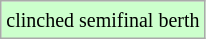<table class="wikitable">
<tr>
<td style="background-color: #ccffcc;"><small>clinched semifinal berth</small></td>
</tr>
</table>
